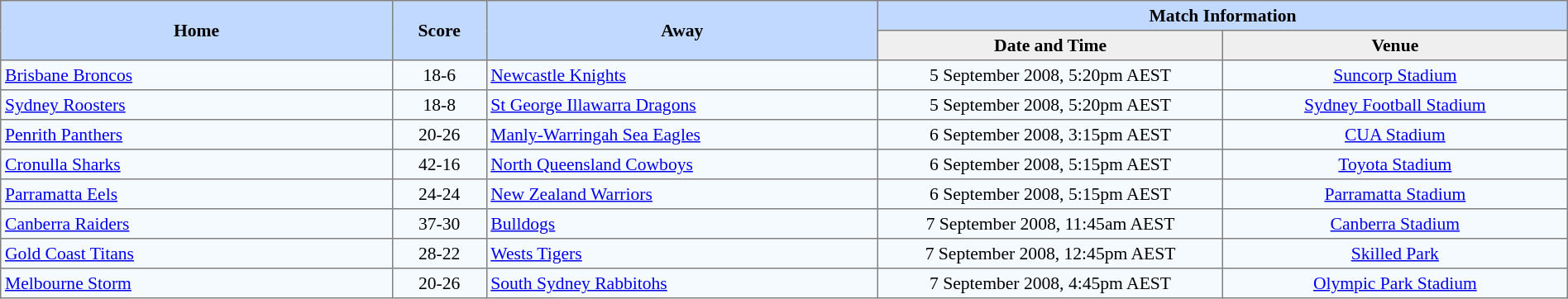<table border=1 style="border-collapse:collapse; font-size:90%;" cellpadding=3 cellspacing=0 width=100%>
<tr bgcolor=#C1D8FF>
<th rowspan=2 width=25%>Home</th>
<th rowspan=2 width=6%>Score</th>
<th rowspan=2 width=25%>Away</th>
<th colspan=6>Match Information</th>
</tr>
<tr bgcolor=#EFEFEF>
<th width=22%>Date and Time</th>
<th width=22%>Venue</th>
</tr>
<tr align=center bgcolor=#F5FAFF>
<td align=left> <a href='#'>Brisbane Broncos</a></td>
<td>18-6</td>
<td align=left> <a href='#'>Newcastle Knights</a></td>
<td>5 September 2008, 5:20pm AEST</td>
<td><a href='#'>Suncorp Stadium</a></td>
</tr>
<tr align=center bgcolor=#F5FAFF>
<td align=left> <a href='#'>Sydney Roosters</a></td>
<td>18-8</td>
<td align=left> <a href='#'>St George Illawarra Dragons</a></td>
<td>5 September 2008, 5:20pm AEST</td>
<td><a href='#'>Sydney Football Stadium</a></td>
</tr>
<tr align=center bgcolor=#F5FAFF>
<td align=left> <a href='#'>Penrith Panthers</a></td>
<td>20-26</td>
<td align=left> <a href='#'>Manly-Warringah Sea Eagles</a></td>
<td>6 September 2008, 3:15pm AEST</td>
<td><a href='#'>CUA Stadium</a></td>
</tr>
<tr align=center bgcolor=#F5FAFF>
<td align=left> <a href='#'>Cronulla Sharks</a></td>
<td>42-16</td>
<td align=left> <a href='#'>North Queensland Cowboys</a></td>
<td>6 September 2008, 5:15pm AEST</td>
<td><a href='#'>Toyota Stadium</a></td>
</tr>
<tr align=center bgcolor=#F5FAFF>
<td align=left> <a href='#'>Parramatta Eels</a></td>
<td>24-24</td>
<td align=left> <a href='#'>New Zealand Warriors</a></td>
<td>6 September 2008, 5:15pm AEST</td>
<td><a href='#'>Parramatta Stadium</a></td>
</tr>
<tr align=center bgcolor=#F5FAFF>
<td align=left> <a href='#'>Canberra Raiders</a></td>
<td>37-30</td>
<td align=left> <a href='#'>Bulldogs</a></td>
<td>7 September 2008, 11:45am AEST</td>
<td><a href='#'>Canberra Stadium</a></td>
</tr>
<tr align=center bgcolor=#F5FAFF>
<td align=left> <a href='#'>Gold Coast Titans</a></td>
<td>28-22</td>
<td align=left> <a href='#'>Wests Tigers</a></td>
<td>7 September 2008, 12:45pm AEST</td>
<td><a href='#'>Skilled Park</a></td>
</tr>
<tr align=center bgcolor=#F5FAFF>
<td align=left> <a href='#'>Melbourne Storm</a></td>
<td>20-26</td>
<td align=left> <a href='#'>South Sydney Rabbitohs</a></td>
<td>7 September 2008, 4:45pm AEST</td>
<td><a href='#'>Olympic Park Stadium</a></td>
</tr>
</table>
